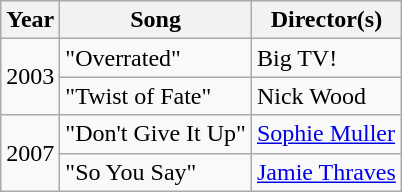<table class="wikitable">
<tr>
<th>Year</th>
<th>Song</th>
<th>Director(s)</th>
</tr>
<tr>
<td rowspan="2">2003</td>
<td>"Overrated"</td>
<td>Big TV!</td>
</tr>
<tr>
<td>"Twist of Fate"</td>
<td>Nick Wood</td>
</tr>
<tr>
<td rowspan="2">2007</td>
<td>"Don't Give It Up"</td>
<td><a href='#'>Sophie Muller</a></td>
</tr>
<tr>
<td>"So You Say"</td>
<td><a href='#'>Jamie Thraves</a></td>
</tr>
</table>
